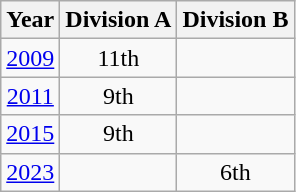<table class="wikitable" style="text-align:center">
<tr>
<th>Year</th>
<th>Division A</th>
<th>Division B</th>
</tr>
<tr>
<td><a href='#'>2009</a></td>
<td>11th</td>
<td></td>
</tr>
<tr>
<td><a href='#'>2011</a></td>
<td>9th</td>
<td></td>
</tr>
<tr>
<td><a href='#'>2015</a></td>
<td>9th</td>
<td></td>
</tr>
<tr>
<td><a href='#'>2023</a></td>
<td></td>
<td>6th</td>
</tr>
</table>
